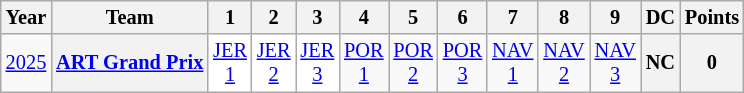<table class="wikitable" style="text-align:center; font-size:85%;">
<tr>
<th>Year</th>
<th>Team</th>
<th>1</th>
<th>2</th>
<th>3</th>
<th>4</th>
<th>5</th>
<th>6</th>
<th>7</th>
<th>8</th>
<th>9</th>
<th>DC</th>
<th>Points</th>
</tr>
<tr>
<td><a href='#'>2025</a></td>
<th><a href='#'>ART Grand Prix</a></th>
<td style="background:#FFFFFF;"><a href='#'>JER<br>1</a><br></td>
<td style="background:#FFFFFF;"><a href='#'>JER<br>2</a><br></td>
<td style="background:#FFFFFF;"><a href='#'>JER<br>3</a><br></td>
<td><a href='#'>POR<br>1</a></td>
<td><a href='#'>POR<br>2</a></td>
<td><a href='#'>POR<br>3</a></td>
<td><a href='#'>NAV<br>1</a></td>
<td><a href='#'>NAV<br>2</a></td>
<td><a href='#'>NAV<br>3</a></td>
<th>NC</th>
<th>0</th>
</tr>
</table>
